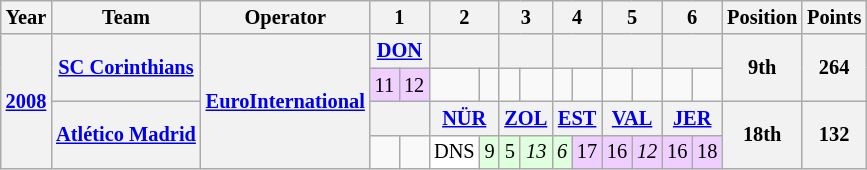<table class="wikitable" style="text-align:center; font-size:85%">
<tr>
<th>Year</th>
<th>Team</th>
<th>Operator</th>
<th colspan=2>1</th>
<th colspan=2>2</th>
<th colspan=2>3</th>
<th colspan=2>4</th>
<th colspan=2>5</th>
<th colspan=2>6</th>
<th>Position</th>
<th>Points</th>
</tr>
<tr>
<th rowspan=4><a href='#'>2008</a></th>
<th rowspan=2 nowrap><a href='#'>SC Corinthians</a></th>
<th rowspan=4 nowrap><a href='#'>EuroInternational</a></th>
<th colspan=2><a href='#'>DON</a></th>
<th colspan=2></th>
<th colspan=2></th>
<th colspan=2></th>
<th colspan=2></th>
<th colspan=2></th>
<th rowspan=2>9th</th>
<th rowspan=2>264</th>
</tr>
<tr>
<td style="background:#efcfff;">11</td>
<td style="background:#efcfff;">12</td>
<td></td>
<td></td>
<td></td>
<td></td>
<td></td>
<td></td>
<td></td>
<td></td>
<td></td>
<td></td>
</tr>
<tr>
<th rowspan=2 nowrap><a href='#'>Atlético Madrid</a></th>
<th colspan=2></th>
<th colspan=2><a href='#'>NÜR</a></th>
<th colspan=2><a href='#'>ZOL</a></th>
<th colspan=2><a href='#'>EST</a></th>
<th colspan=2><a href='#'>VAL</a></th>
<th colspan=2><a href='#'>JER</a></th>
<th rowspan=2>18th</th>
<th rowspan=2>132</th>
</tr>
<tr>
<td></td>
<td></td>
<td style="background:#ffffff;">DNS</td>
<td style="background:#dfffdf;">9</td>
<td style="background:#dfffdf;">5</td>
<td style="background:#dfffdf;"><em>13</em></td>
<td style="background:#dfffdf;"><em>6</em></td>
<td style="background:#efcfff;">17</td>
<td style="background:#efcfff;">16</td>
<td style="background:#efcfff;"><em>12</em></td>
<td style="background:#efcfff;">16</td>
<td style="background:#efcfff;">18</td>
</tr>
</table>
